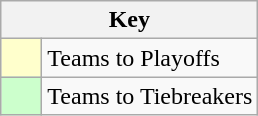<table class="wikitable" style="text-align: center;">
<tr>
<th colspan=2>Key</th>
</tr>
<tr>
<td style="background:#ffffcc; width:20px;"></td>
<td align=left>Teams to Playoffs</td>
</tr>
<tr>
<td style="background:#ccffcc; width:20px;"></td>
<td align=left>Teams to Tiebreakers</td>
</tr>
</table>
